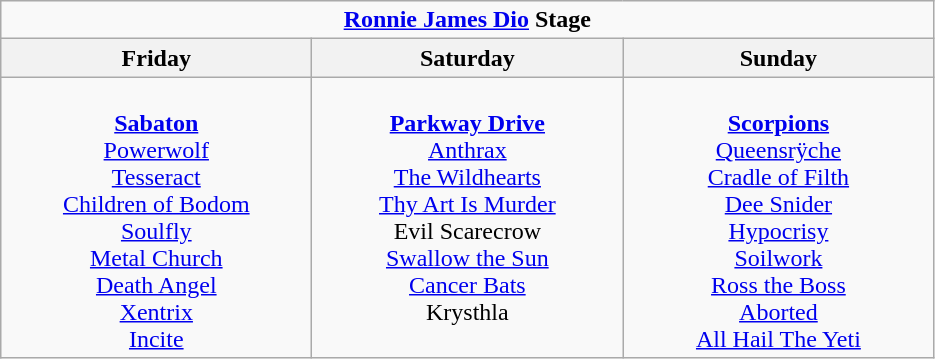<table class="wikitable">
<tr>
<td colspan="3" align="center"><strong><a href='#'>Ronnie James Dio</a> Stage</strong></td>
</tr>
<tr>
<th>Friday</th>
<th>Saturday</th>
<th>Sunday</th>
</tr>
<tr>
<td valign="top" align="center" width=200><br><strong><a href='#'>Sabaton</a></strong><br>
<a href='#'>Powerwolf</a><br>
<a href='#'>Tesseract</a><br>
<a href='#'>Children of Bodom</a><br>
<a href='#'>Soulfly</a><br>
<a href='#'>Metal Church</a><br>
<a href='#'>Death Angel</a><br>
<a href='#'>Xentrix</a><br>
<a href='#'>Incite</a></td>
<td valign="top" align="center" width=200><br><strong><a href='#'>Parkway Drive</a></strong><br>
<a href='#'>Anthrax</a><br>
<a href='#'>The Wildhearts</a><br>
<a href='#'>Thy Art Is Murder</a><br>
Evil Scarecrow<br>
<a href='#'>Swallow the Sun</a><br>
<a href='#'>Cancer Bats</a><br>
Krysthla</td>
<td valign="top" align="center" width=200><br><strong><a href='#'>Scorpions</a></strong><br>
<a href='#'>Queensrÿche</a><br>
<a href='#'>Cradle of Filth</a><br>
<a href='#'>Dee Snider</a><br>
<a href='#'>Hypocrisy</a><br>
<a href='#'>Soilwork</a><br>
<a href='#'>Ross the Boss</a><br>
<a href='#'>Aborted</a><br>
<a href='#'>All Hail The Yeti</a></td>
</tr>
</table>
